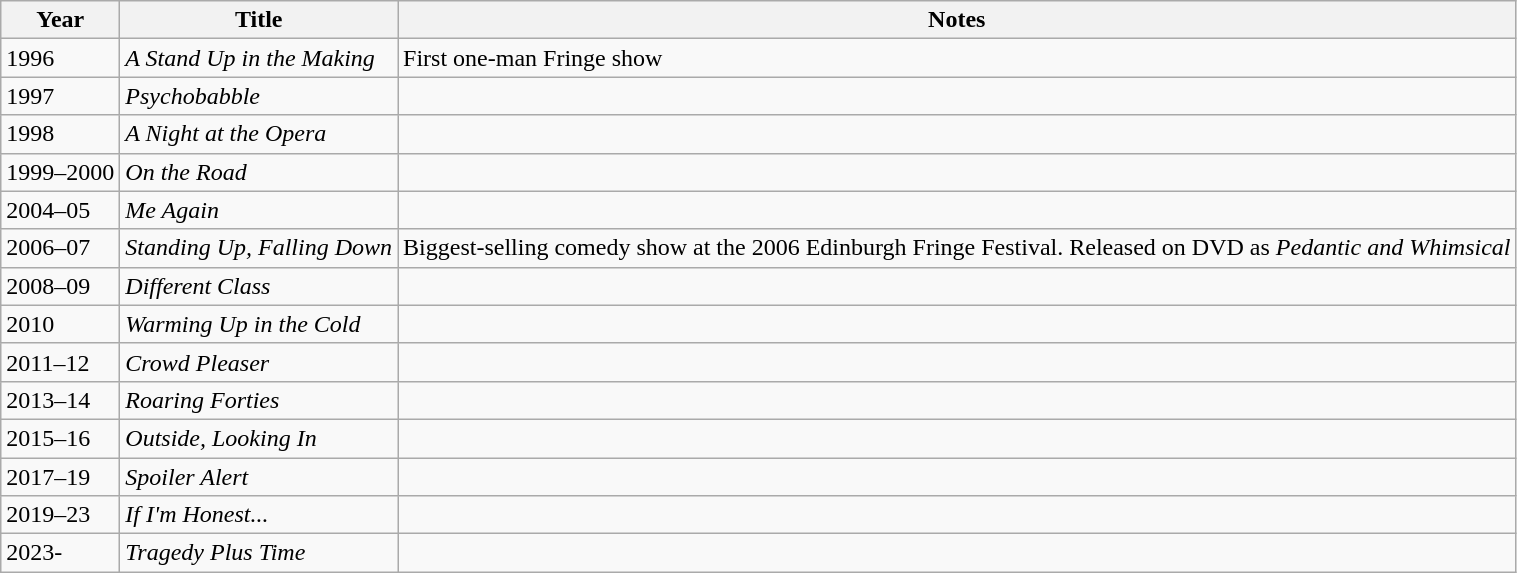<table class="wikitable sortable">
<tr>
<th>Year</th>
<th>Title</th>
<th class="unsortable">Notes</th>
</tr>
<tr>
<td>1996</td>
<td><em>A Stand Up in the Making</em></td>
<td>First one-man Fringe show</td>
</tr>
<tr>
<td>1997</td>
<td><em>Psychobabble</em></td>
<td></td>
</tr>
<tr>
<td>1998</td>
<td><em>A Night at the Opera</em></td>
<td></td>
</tr>
<tr>
<td>1999–2000</td>
<td><em>On the Road</em></td>
<td></td>
</tr>
<tr>
<td>2004–05</td>
<td><em>Me Again</em></td>
<td></td>
</tr>
<tr>
<td>2006–07</td>
<td><em>Standing Up, Falling Down</em></td>
<td>Biggest-selling comedy show at the 2006 Edinburgh Fringe Festival. Released on DVD as <em>Pedantic and Whimsical</em></td>
</tr>
<tr>
<td>2008–09</td>
<td><em>Different Class</em></td>
<td></td>
</tr>
<tr>
<td>2010</td>
<td><em>Warming Up in the Cold</em></td>
<td></td>
</tr>
<tr>
<td>2011–12</td>
<td><em>Crowd Pleaser</em></td>
<td></td>
</tr>
<tr>
<td>2013–14</td>
<td><em>Roaring Forties</em></td>
<td></td>
</tr>
<tr>
<td>2015–16</td>
<td><em>Outside, Looking In</em></td>
<td></td>
</tr>
<tr>
<td>2017–19</td>
<td><em>Spoiler Alert</em></td>
<td></td>
</tr>
<tr>
<td>2019–23</td>
<td><em>If I'm Honest...</em></td>
<td></td>
</tr>
<tr>
<td>2023-</td>
<td><em>Tragedy Plus Time</em></td>
<td></td>
</tr>
</table>
